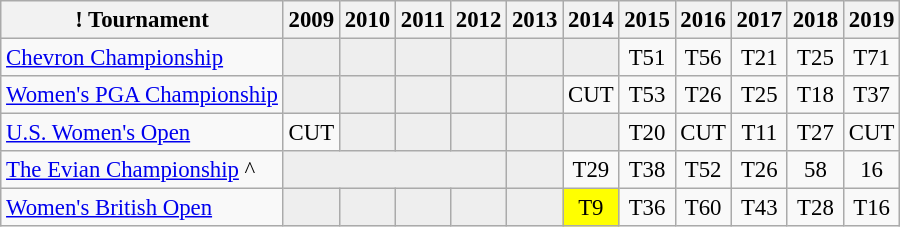<table class="wikitable" style="font-size:95%;text-align:center;">
<tr>
<th>! Tournament</th>
<th>2009</th>
<th>2010</th>
<th>2011</th>
<th>2012</th>
<th>2013</th>
<th>2014</th>
<th>2015</th>
<th>2016</th>
<th>2017</th>
<th>2018</th>
<th>2019</th>
</tr>
<tr>
<td align=left><a href='#'>Chevron Championship</a></td>
<td style="background:#eeeeee;"></td>
<td style="background:#eeeeee;"></td>
<td style="background:#eeeeee;"></td>
<td style="background:#eeeeee;"></td>
<td style="background:#eeeeee;"></td>
<td style="background:#eeeeee;"></td>
<td>T51</td>
<td>T56</td>
<td>T21</td>
<td>T25</td>
<td>T71</td>
</tr>
<tr>
<td align=left><a href='#'>Women's PGA Championship</a></td>
<td style="background:#eeeeee;"></td>
<td style="background:#eeeeee;"></td>
<td style="background:#eeeeee;"></td>
<td style="background:#eeeeee;"></td>
<td style="background:#eeeeee;"></td>
<td>CUT</td>
<td>T53</td>
<td>T26</td>
<td>T25</td>
<td>T18</td>
<td>T37</td>
</tr>
<tr>
<td align=left><a href='#'>U.S. Women's Open</a></td>
<td>CUT</td>
<td style="background:#eeeeee;"></td>
<td style="background:#eeeeee;"></td>
<td style="background:#eeeeee;"></td>
<td style="background:#eeeeee;"></td>
<td style="background:#eeeeee;"></td>
<td>T20</td>
<td>CUT</td>
<td>T11</td>
<td>T27</td>
<td>CUT</td>
</tr>
<tr>
<td align=left><a href='#'>The Evian Championship</a> ^</td>
<td style="background:#eeeeee;" colspan=4></td>
<td style="background:#eeeeee;"></td>
<td>T29</td>
<td>T38</td>
<td>T52</td>
<td>T26</td>
<td>58</td>
<td>16</td>
</tr>
<tr>
<td align=left><a href='#'>Women's British Open</a></td>
<td style="background:#eeeeee;"></td>
<td style="background:#eeeeee;"></td>
<td style="background:#eeeeee;"></td>
<td style="background:#eeeeee;"></td>
<td style="background:#eeeeee;"></td>
<td style="background:yellow;">T9</td>
<td>T36</td>
<td>T60</td>
<td>T43</td>
<td>T28</td>
<td>T16</td>
</tr>
</table>
